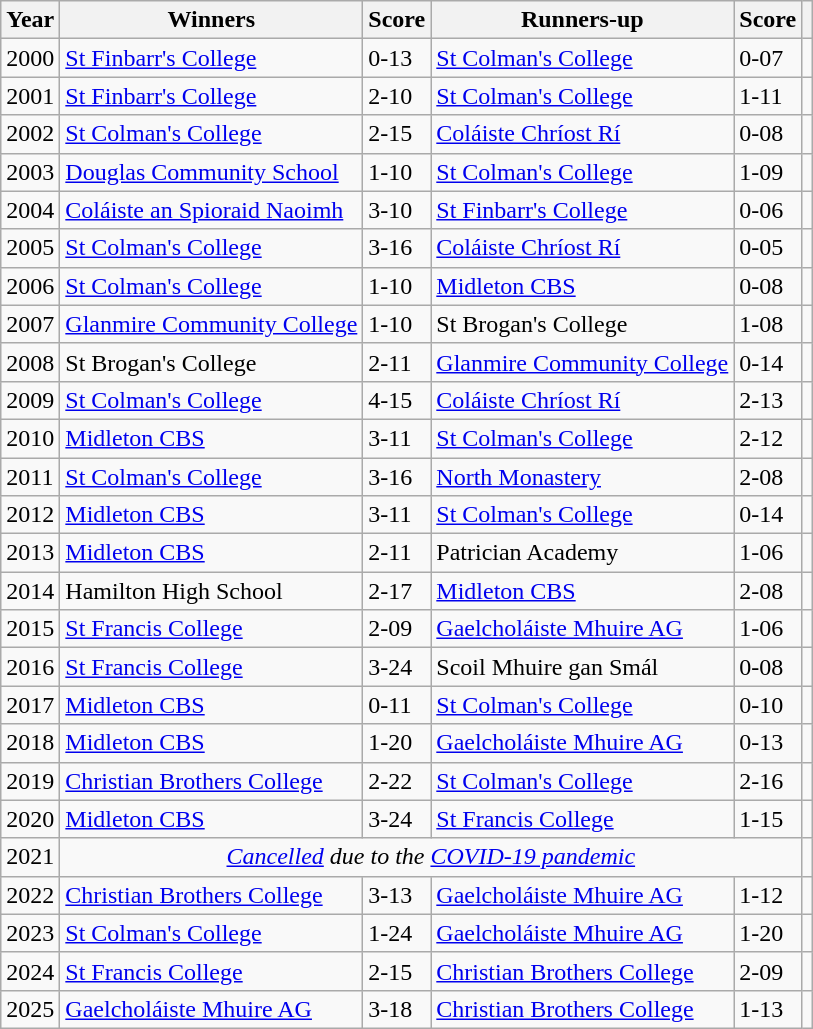<table class="wikitable plainrowheaders sortable">
<tr>
<th scope="col">Year</th>
<th scope="col">Winners</th>
<th scope="col">Score</th>
<th scope="col">Runners-up</th>
<th scope="col">Score</th>
<th scope="col"></th>
</tr>
<tr>
<td>2000</td>
<td><a href='#'>St Finbarr's College</a></td>
<td>0-13</td>
<td><a href='#'>St Colman's College</a></td>
<td>0-07</td>
<td></td>
</tr>
<tr>
<td>2001</td>
<td><a href='#'>St Finbarr's College</a></td>
<td>2-10</td>
<td><a href='#'>St Colman's College</a></td>
<td>1-11</td>
<td></td>
</tr>
<tr>
<td>2002</td>
<td><a href='#'>St Colman's College</a></td>
<td>2-15</td>
<td><a href='#'>Coláiste Chríost Rí</a></td>
<td>0-08</td>
<td></td>
</tr>
<tr>
<td>2003</td>
<td><a href='#'>Douglas Community School</a></td>
<td>1-10</td>
<td><a href='#'>St Colman's College</a></td>
<td>1-09</td>
<td></td>
</tr>
<tr>
<td>2004</td>
<td><a href='#'>Coláiste an Spioraid Naoimh</a></td>
<td>3-10</td>
<td><a href='#'>St Finbarr's College</a></td>
<td>0-06</td>
<td></td>
</tr>
<tr>
<td>2005</td>
<td><a href='#'>St Colman's College</a></td>
<td>3-16</td>
<td><a href='#'>Coláiste Chríost Rí</a></td>
<td>0-05</td>
<td></td>
</tr>
<tr>
<td>2006</td>
<td><a href='#'>St Colman's College</a></td>
<td>1-10</td>
<td><a href='#'>Midleton CBS</a></td>
<td>0-08</td>
<td></td>
</tr>
<tr>
<td>2007</td>
<td><a href='#'>Glanmire Community College</a></td>
<td>1-10</td>
<td>St Brogan's College</td>
<td>1-08</td>
<td></td>
</tr>
<tr>
<td>2008</td>
<td>St Brogan's College</td>
<td>2-11</td>
<td><a href='#'>Glanmire Community College</a></td>
<td>0-14</td>
<td></td>
</tr>
<tr>
<td>2009</td>
<td><a href='#'>St Colman's College</a></td>
<td>4-15</td>
<td><a href='#'>Coláiste Chríost Rí</a></td>
<td>2-13</td>
<td></td>
</tr>
<tr>
<td>2010</td>
<td><a href='#'>Midleton CBS</a></td>
<td>3-11</td>
<td><a href='#'>St Colman's College</a></td>
<td>2-12</td>
<td></td>
</tr>
<tr>
<td>2011</td>
<td><a href='#'>St Colman's College</a></td>
<td>3-16</td>
<td><a href='#'>North Monastery</a></td>
<td>2-08</td>
<td></td>
</tr>
<tr>
<td>2012</td>
<td><a href='#'>Midleton CBS</a></td>
<td>3-11</td>
<td><a href='#'>St Colman's College</a></td>
<td>0-14</td>
<td></td>
</tr>
<tr>
<td>2013</td>
<td><a href='#'>Midleton CBS</a></td>
<td>2-11</td>
<td>Patrician Academy</td>
<td>1-06</td>
<td></td>
</tr>
<tr>
<td>2014</td>
<td>Hamilton High School</td>
<td>2-17</td>
<td><a href='#'>Midleton CBS</a></td>
<td>2-08</td>
<td></td>
</tr>
<tr>
<td>2015</td>
<td><a href='#'>St Francis College</a></td>
<td>2-09</td>
<td><a href='#'>Gaelcholáiste Mhuire AG</a></td>
<td>1-06</td>
<td></td>
</tr>
<tr>
<td>2016</td>
<td><a href='#'>St Francis College</a></td>
<td>3-24</td>
<td>Scoil Mhuire gan Smál</td>
<td>0-08</td>
<td></td>
</tr>
<tr>
<td>2017</td>
<td><a href='#'>Midleton CBS</a></td>
<td>0-11</td>
<td><a href='#'>St Colman's College</a></td>
<td>0-10</td>
<td></td>
</tr>
<tr>
<td>2018</td>
<td><a href='#'>Midleton CBS</a></td>
<td>1-20</td>
<td><a href='#'>Gaelcholáiste Mhuire AG</a></td>
<td>0-13</td>
<td></td>
</tr>
<tr>
<td>2019</td>
<td><a href='#'>Christian Brothers College</a></td>
<td>2-22</td>
<td><a href='#'>St Colman's College</a></td>
<td>2-16</td>
<td></td>
</tr>
<tr>
<td>2020</td>
<td><a href='#'>Midleton CBS</a></td>
<td>3-24</td>
<td><a href='#'>St Francis College</a></td>
<td>1-15</td>
<td></td>
</tr>
<tr>
<td>2021</td>
<td colspan=4 align=center><em><a href='#'>Cancelled</a> due to the <a href='#'>COVID-19 pandemic</a></em></td>
</tr>
<tr>
<td>2022</td>
<td><a href='#'>Christian Brothers College</a></td>
<td>3-13</td>
<td><a href='#'>Gaelcholáiste Mhuire AG</a></td>
<td>1-12</td>
<td></td>
</tr>
<tr>
<td>2023</td>
<td><a href='#'>St Colman's College</a></td>
<td>1-24</td>
<td><a href='#'>Gaelcholáiste Mhuire AG</a></td>
<td>1-20</td>
<td></td>
</tr>
<tr>
<td>2024</td>
<td><a href='#'>St Francis College</a></td>
<td>2-15</td>
<td><a href='#'>Christian Brothers College</a></td>
<td>2-09</td>
<td></td>
</tr>
<tr>
<td>2025</td>
<td><a href='#'>Gaelcholáiste Mhuire AG</a></td>
<td>3-18</td>
<td><a href='#'>Christian Brothers College</a></td>
<td>1-13</td>
<td></td>
</tr>
</table>
